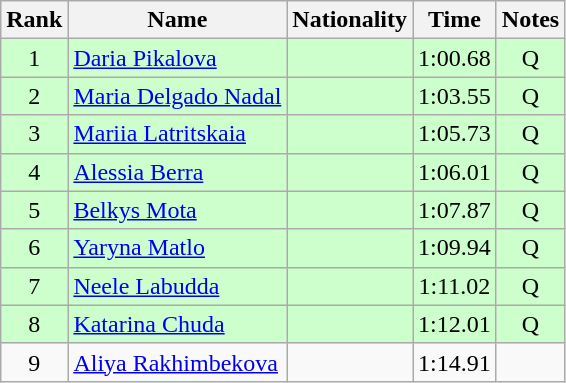<table class="wikitable sortable" style="text-align:center">
<tr>
<th>Rank</th>
<th>Name</th>
<th>Nationality</th>
<th>Time</th>
<th>Notes</th>
</tr>
<tr bgcolor=ccffcc>
<td>1</td>
<td align=left><a href='#'>Daria Pikalova</a></td>
<td align=left></td>
<td>1:00.68</td>
<td>Q</td>
</tr>
<tr bgcolor=ccffcc>
<td>2</td>
<td align=left><a href='#'>Maria Delgado Nadal</a></td>
<td align=left></td>
<td>1:03.55</td>
<td>Q</td>
</tr>
<tr bgcolor=ccffcc>
<td>3</td>
<td align=left><a href='#'>Mariia Latritskaia</a></td>
<td align=left></td>
<td>1:05.73</td>
<td>Q</td>
</tr>
<tr bgcolor=ccffcc>
<td>4</td>
<td align=left><a href='#'>Alessia Berra</a></td>
<td align=left></td>
<td>1:06.01</td>
<td>Q</td>
</tr>
<tr bgcolor=ccffcc>
<td>5</td>
<td align=left><a href='#'>Belkys Mota</a></td>
<td align=left></td>
<td>1:07.87</td>
<td>Q</td>
</tr>
<tr bgcolor=ccffcc>
<td>6</td>
<td align=left><a href='#'>Yaryna Matlo</a></td>
<td align=left></td>
<td>1:09.94</td>
<td>Q</td>
</tr>
<tr bgcolor=ccffcc>
<td>7</td>
<td align=left><a href='#'>Neele Labudda</a></td>
<td align=left></td>
<td>1:11.02</td>
<td>Q</td>
</tr>
<tr bgcolor=ccffcc>
<td>8</td>
<td align=left><a href='#'>Katarina Chuda</a></td>
<td align=left></td>
<td>1:12.01</td>
<td>Q</td>
</tr>
<tr>
<td>9</td>
<td align=left><a href='#'>Aliya Rakhimbekova</a></td>
<td align=left></td>
<td>1:14.91</td>
<td></td>
</tr>
</table>
